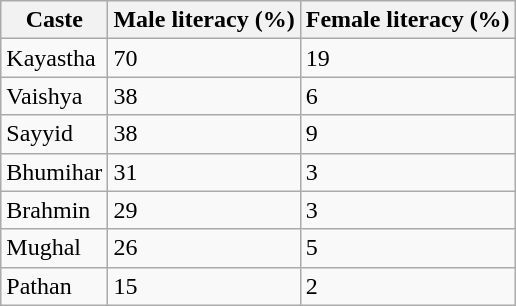<table class="wikitable sortable" style="margin-left: auto; margin-right: auto; border: none;">
<tr>
<th>Caste</th>
<th>Male literacy (%)</th>
<th>Female literacy (%)</th>
</tr>
<tr>
<td>Kayastha</td>
<td>70</td>
<td>19</td>
</tr>
<tr>
<td>Vaishya</td>
<td>38</td>
<td>6</td>
</tr>
<tr>
<td>Sayyid</td>
<td>38</td>
<td>9</td>
</tr>
<tr>
<td>Bhumihar</td>
<td>31</td>
<td>3</td>
</tr>
<tr>
<td>Brahmin</td>
<td>29</td>
<td>3</td>
</tr>
<tr>
<td>Mughal</td>
<td>26</td>
<td>5</td>
</tr>
<tr>
<td>Pathan</td>
<td>15</td>
<td>2</td>
</tr>
</table>
